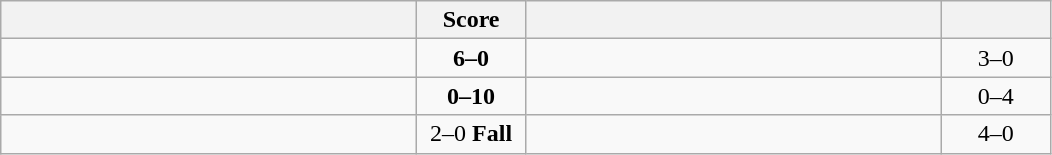<table class="wikitable" style="text-align: center; ">
<tr>
<th align="right" width="270"></th>
<th width="65">Score</th>
<th align="left" width="270"></th>
<th width="65"></th>
</tr>
<tr>
<td align="left"><strong></strong></td>
<td><strong>6–0</strong></td>
<td align="left"></td>
<td>3–0 <strong></strong></td>
</tr>
<tr>
<td align="left"></td>
<td><strong>0–10</strong></td>
<td align="left"><strong></strong></td>
<td>0–4 <strong></strong></td>
</tr>
<tr>
<td align="left"><strong></strong></td>
<td>2–0 <strong>Fall</strong></td>
<td align="left"></td>
<td>4–0 <strong></strong></td>
</tr>
</table>
